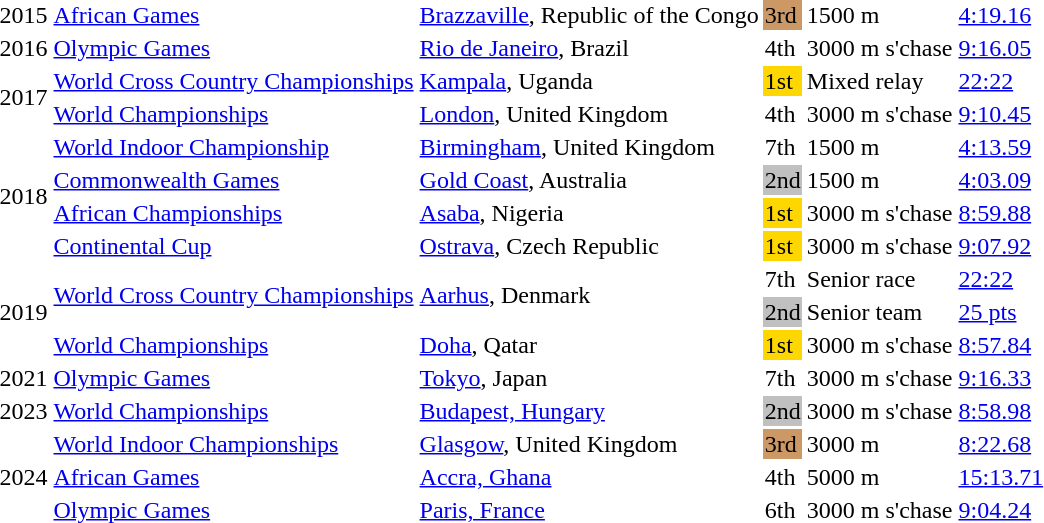<table>
<tr>
<td>2015</td>
<td><a href='#'>African Games</a></td>
<td><a href='#'>Brazzaville</a>, Republic of the Congo</td>
<td bgcolor=cc9966>3rd</td>
<td>1500 m</td>
<td><a href='#'>4:19.16</a></td>
</tr>
<tr>
<td>2016</td>
<td><a href='#'>Olympic Games</a></td>
<td><a href='#'>Rio de Janeiro</a>, Brazil</td>
<td>4th</td>
<td>3000 m s'chase</td>
<td><a href='#'>9:16.05</a></td>
</tr>
<tr>
<td rowspan=2>2017</td>
<td><a href='#'>World Cross Country Championships</a></td>
<td><a href='#'>Kampala</a>, Uganda</td>
<td bgcolor=gold>1st</td>
<td>Mixed relay</td>
<td><a href='#'>22:22</a></td>
</tr>
<tr>
<td><a href='#'>World Championships</a></td>
<td><a href='#'>London</a>, United Kingdom</td>
<td>4th</td>
<td>3000 m s'chase</td>
<td><a href='#'>9:10.45</a></td>
</tr>
<tr>
<td rowspan=4>2018</td>
<td><a href='#'>World Indoor Championship</a></td>
<td><a href='#'>Birmingham</a>, United Kingdom</td>
<td>7th</td>
<td>1500 m</td>
<td><a href='#'>4:13.59</a></td>
</tr>
<tr>
<td><a href='#'>Commonwealth Games</a></td>
<td><a href='#'>Gold Coast</a>, Australia</td>
<td bgcolor=silver>2nd</td>
<td>1500 m</td>
<td><a href='#'>4:03.09</a></td>
</tr>
<tr>
<td><a href='#'>African Championships</a></td>
<td><a href='#'>Asaba</a>, Nigeria</td>
<td bgcolor=gold>1st</td>
<td>3000 m s'chase</td>
<td><a href='#'>8:59.88</a> <strong><a href='#'></a></strong></td>
</tr>
<tr>
<td><a href='#'>Continental Cup</a></td>
<td><a href='#'>Ostrava</a>, Czech Republic</td>
<td bgcolor=gold>1st</td>
<td>3000 m s'chase</td>
<td><a href='#'>9:07.92</a> <strong><a href='#'></a></strong></td>
</tr>
<tr>
<td rowspan=3>2019</td>
<td rowspan=2><a href='#'>World Cross Country Championships</a></td>
<td rowspan=2><a href='#'>Aarhus</a>, Denmark</td>
<td>7th</td>
<td>Senior race</td>
<td><a href='#'>22:22</a></td>
</tr>
<tr>
<td bgcolor=silver>2nd</td>
<td>Senior team</td>
<td><a href='#'>25 pts</a></td>
</tr>
<tr>
<td><a href='#'>World Championships</a></td>
<td><a href='#'>Doha</a>, Qatar</td>
<td bgcolor=gold>1st</td>
<td>3000 m s'chase</td>
<td><a href='#'>8:57.84</a> <strong></strong></td>
</tr>
<tr>
<td>2021</td>
<td><a href='#'>Olympic Games</a></td>
<td><a href='#'>Tokyo</a>, Japan</td>
<td>7th</td>
<td>3000 m s'chase</td>
<td><a href='#'>9:16.33</a></td>
</tr>
<tr>
<td>2023</td>
<td><a href='#'>World Championships</a></td>
<td><a href='#'>Budapest, Hungary</a></td>
<td bgcolor=silver>2nd</td>
<td>3000 m s'chase</td>
<td><a href='#'>8:58.98</a></td>
</tr>
<tr>
<td rowspan=3>2024</td>
<td><a href='#'>World Indoor Championships</a></td>
<td><a href='#'>Glasgow</a>, United Kingdom</td>
<td bgcolor=cc9966>3rd</td>
<td>3000 m</td>
<td><a href='#'>8:22.68</a></td>
</tr>
<tr>
<td><a href='#'>African Games</a></td>
<td><a href='#'>Accra, Ghana</a></td>
<td>4th</td>
<td>5000 m</td>
<td><a href='#'>15:13.71</a></td>
</tr>
<tr>
<td><a href='#'>Olympic Games</a></td>
<td><a href='#'>Paris, France</a></td>
<td>6th</td>
<td>3000 m s'chase</td>
<td><a href='#'>9:04.24</a></td>
</tr>
</table>
